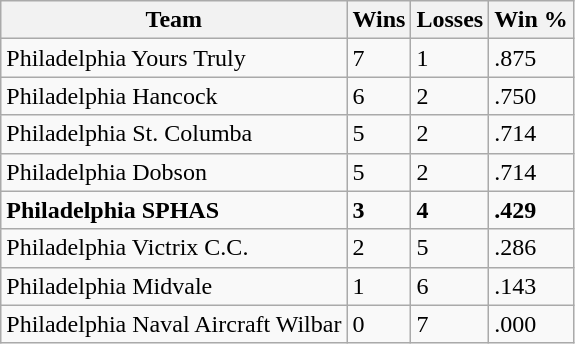<table class="wikitable">
<tr>
<th>Team</th>
<th>Wins</th>
<th>Losses</th>
<th>Win %</th>
</tr>
<tr>
<td>Philadelphia Yours Truly</td>
<td>7</td>
<td>1</td>
<td>.875</td>
</tr>
<tr>
<td>Philadelphia Hancock</td>
<td>6</td>
<td>2</td>
<td>.750</td>
</tr>
<tr>
<td>Philadelphia St. Columba</td>
<td>5</td>
<td>2</td>
<td>.714</td>
</tr>
<tr>
<td>Philadelphia Dobson</td>
<td>5</td>
<td>2</td>
<td>.714</td>
</tr>
<tr>
<td><strong>Philadelphia SPHAS</strong></td>
<td><strong>3</strong></td>
<td><strong>4</strong></td>
<td><strong>.429</strong></td>
</tr>
<tr>
<td>Philadelphia Victrix C.C.</td>
<td>2</td>
<td>5</td>
<td>.286</td>
</tr>
<tr>
<td>Philadelphia Midvale</td>
<td>1</td>
<td>6</td>
<td>.143</td>
</tr>
<tr>
<td>Philadelphia Naval Aircraft Wilbar</td>
<td>0</td>
<td>7</td>
<td>.000</td>
</tr>
</table>
